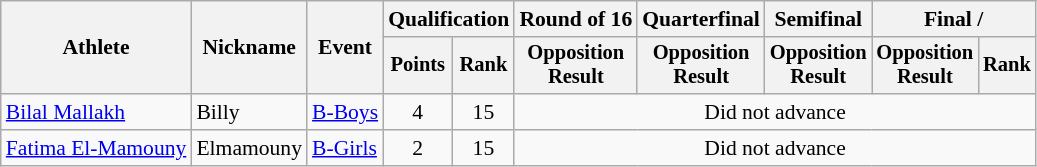<table class="wikitable" style="font-size:90%">
<tr>
<th rowspan=2>Athlete</th>
<th rowspan=2>Nickname</th>
<th rowspan=2>Event</th>
<th colspan=2>Qualification</th>
<th>Round of 16</th>
<th>Quarterfinal</th>
<th>Semifinal</th>
<th colspan=2>Final / </th>
</tr>
<tr style="font-size: 95%">
<th>Points</th>
<th>Rank</th>
<th>Opposition<br>Result</th>
<th>Opposition<br>Result</th>
<th>Opposition<br>Result</th>
<th>Opposition<br>Result</th>
<th>Rank</th>
</tr>
<tr align=center>
<td align=left><a href='#'>Bilal Mallakh</a></td>
<td align=left>Billy</td>
<td align=left><a href='#'>B-Boys</a></td>
<td>4</td>
<td>15</td>
<td colspan="5">Did not advance</td>
</tr>
<tr align=center>
<td align=left><a href='#'>Fatima El-Mamouny</a></td>
<td align=left>Elmamouny</td>
<td align=left><a href='#'>B-Girls</a></td>
<td>2</td>
<td>15</td>
<td colspan="5">Did not advance</td>
</tr>
</table>
